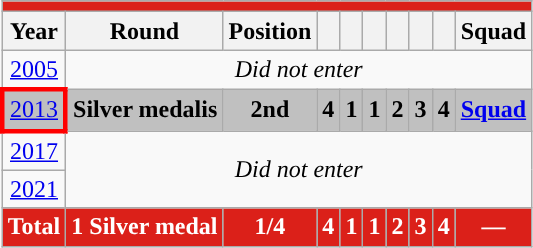<table class="wikitable" style="text-align: center;">
<tr>
<th colspan="10" style="background: #DB2019; color: #FFFFFF;"><a href='#'></a></th>
</tr>
<tr>
<th>Year</th>
<th>Round</th>
<th>Position</th>
<th></th>
<th></th>
<th></th>
<th></th>
<th></th>
<th></th>
<th>Squad</th>
</tr>
<tr>
<td> <a href='#'>2005</a></td>
<td colspan=9><em>Did not enter</em></td>
</tr>
<tr style="background:silver;">
<td style="border: 3px solid red"> <a href='#'>2013</a></td>
<td><strong>Silver medalis</strong></td>
<td><strong>2nd</strong></td>
<td><strong>4</strong></td>
<td><strong>1</strong></td>
<td><strong>1</strong></td>
<td><strong>2</strong></td>
<td><strong>3</strong></td>
<td><strong>4</strong></td>
<td><strong><a href='#'>Squad</a></strong></td>
</tr>
<tr>
<td> <a href='#'>2017</a></td>
<td rowspan=2 colspan=9><em>Did not enter</em></td>
</tr>
<tr>
<td> <a href='#'>2021</a></td>
</tr>
<tr style="background: #DB2019; color: #FFFFFF;|">
<td><strong>Total</strong></td>
<td><strong>1 Silver medal</strong></td>
<td><strong>1/4</strong></td>
<td><strong>4</strong></td>
<td><strong>1</strong></td>
<td><strong>1</strong></td>
<td><strong>2</strong></td>
<td><strong>3</strong></td>
<td><strong>4</strong></td>
<td><strong>—</strong></td>
</tr>
</table>
